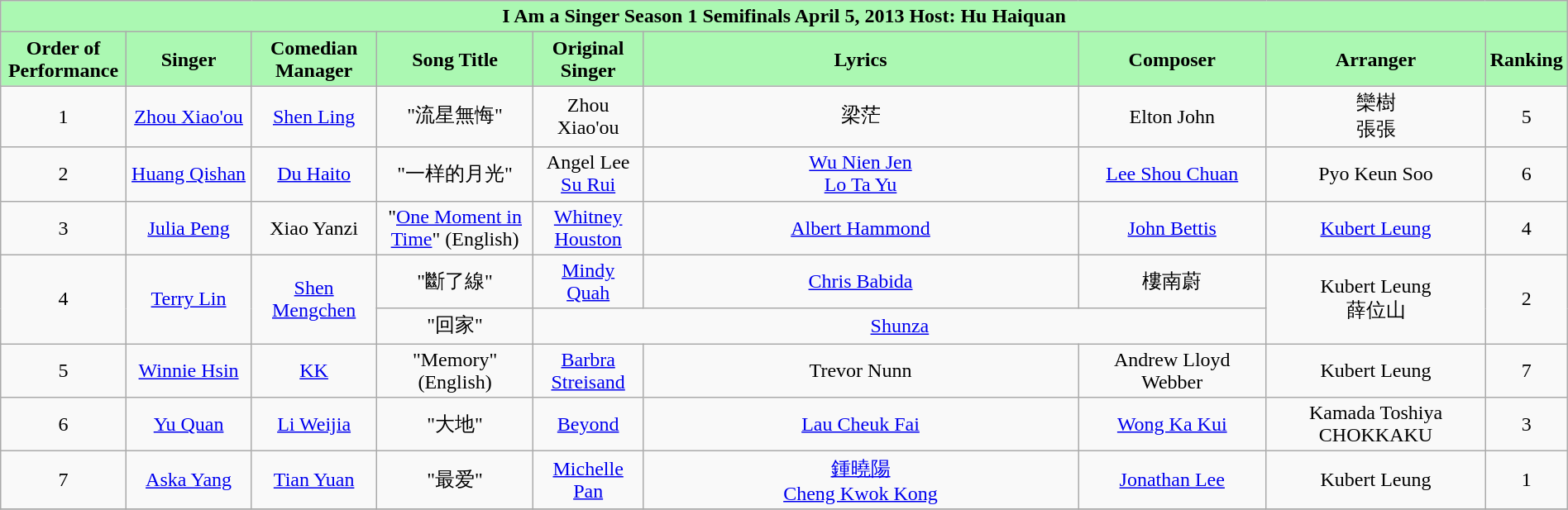<table class="wikitable sortable mw-collapsible" width="100%" style="text-align:center">
<tr align=center style="background:#ABF8B2">
<td colspan="9"><div><strong>I Am a Singer Season 1 Semifinals April 5, 2013 Host: Hu Haiquan</strong></div></td>
</tr>
<tr align=center style="background:#ABF8B2">
<td style="width:8%"><strong>Order of Performance</strong></td>
<td style="width:8%"><strong>Singer</strong></td>
<td style="width:8%"><strong>Comedian Manager</strong></td>
<td style="width:10%"><strong>Song Title</strong></td>
<td style="width:7%"><strong>Original Singer</strong></td>
<td style=width:5%"><strong>Lyrics</strong></td>
<td style="width:12%"><strong>Composer</strong></td>
<td style="width:14%"><strong>Arranger</strong></td>
<td style="width:5%"><strong>Ranking</strong></td>
</tr>
<tr>
<td>1</td>
<td><a href='#'>Zhou Xiao'ou</a></td>
<td><a href='#'>Shen Ling</a></td>
<td>"流星無悔"</td>
<td>Zhou Xiao'ou</td>
<td>梁茫</td>
<td>Elton John</td>
<td>欒樹<br>張張</td>
<td>5  </td>
</tr>
<tr>
<td>2</td>
<td><a href='#'>Huang Qishan</a></td>
<td><a href='#'>Du Haito</a></td>
<td>"一样的月光"</td>
<td>Angel Lee<br><a href='#'>Su Rui</a></td>
<td><a href='#'>Wu Nien Jen</a><br><a href='#'>Lo Ta Yu</a></td>
<td><a href='#'>Lee Shou Chuan</a></td>
<td>Pyo Keun Soo</td>
<td>6</td>
</tr>
<tr>
<td>3</td>
<td><a href='#'>Julia Peng</a></td>
<td>Xiao Yanzi</td>
<td>"<a href='#'>One Moment in Time</a>" (English)</td>
<td><a href='#'>Whitney Houston</a></td>
<td><a href='#'>Albert Hammond</a></td>
<td><a href='#'>John Bettis</a></td>
<td><a href='#'>Kubert Leung</a></td>
<td>4</td>
</tr>
<tr>
<td rowspan="2">4</td>
<td rowspan="2"><a href='#'>Terry Lin</a></td>
<td rowspan="2"><a href='#'>Shen Mengchen</a></td>
<td>"斷了線"</td>
<td><a href='#'>Mindy Quah</a></td>
<td><a href='#'>Chris Babida</a></td>
<td>樓南蔚</td>
<td rowspan="2">Kubert Leung<br>薛位山</td>
<td rowspan="2">2 </td>
</tr>
<tr>
<td>"回家"</td>
<td colspan="3"><a href='#'>Shunza</a></td>
</tr>
<tr>
<td>5</td>
<td><a href='#'>Winnie Hsin</a></td>
<td><a href='#'>KK</a></td>
<td>"Memory" (English)</td>
<td><a href='#'>Barbra Streisand</a></td>
<td>Trevor Nunn</td>
<td>Andrew Lloyd Webber</td>
<td>Kubert Leung</td>
<td>7</td>
</tr>
<tr>
<td>6</td>
<td><a href='#'>Yu Quan</a></td>
<td><a href='#'>Li Weijia</a></td>
<td>"大地"</td>
<td><a href='#'>Beyond</a></td>
<td><a href='#'>Lau Cheuk Fai</a></td>
<td><a href='#'>Wong Ka Kui</a></td>
<td>Kamada Toshiya<br>CHOKKAKU</td>
<td>3</td>
</tr>
<tr>
<td>7</td>
<td><a href='#'>Aska Yang</a></td>
<td><a href='#'>Tian Yuan</a></td>
<td>"最爱"</td>
<td><a href='#'>Michelle Pan</a></td>
<td><a href='#'>鍾曉陽</a><br><a href='#'>Cheng Kwok Kong</a></td>
<td><a href='#'>Jonathan Lee</a></td>
<td>Kubert Leung</td>
<td>1</td>
</tr>
<tr>
</tr>
</table>
